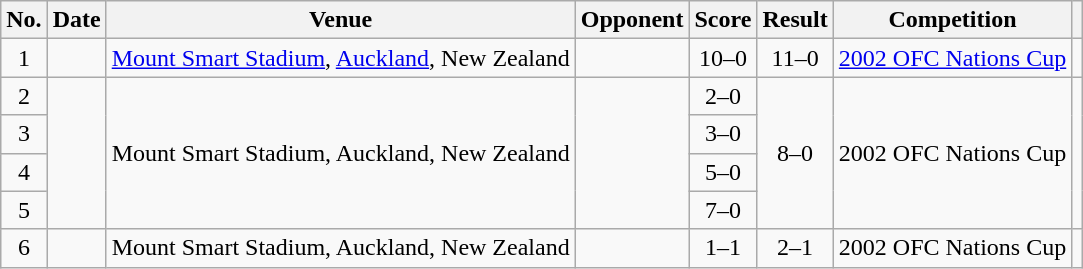<table class="wikitable sortable">
<tr>
<th scope="col">No.</th>
<th scope="col">Date</th>
<th scope="col">Venue</th>
<th scope="col">Opponent</th>
<th scope="col">Score</th>
<th scope="col">Result</th>
<th scope="col">Competition</th>
<th scope="col" class="unsortable"></th>
</tr>
<tr>
<td style="text-align:center">1</td>
<td></td>
<td><a href='#'>Mount Smart Stadium</a>, <a href='#'>Auckland</a>, New Zealand</td>
<td></td>
<td style="text-align:center">10–0</td>
<td style="text-align:center">11–0</td>
<td><a href='#'>2002 OFC Nations Cup</a></td>
<td></td>
</tr>
<tr>
<td style="text-align:center">2</td>
<td rowspan="4"></td>
<td rowspan="4">Mount Smart Stadium, Auckland, New Zealand</td>
<td rowspan="4"></td>
<td style="text-align:center">2–0</td>
<td rowspan="4" style="text-align:center">8–0</td>
<td rowspan="4">2002 OFC Nations Cup</td>
<td rowspan="4"></td>
</tr>
<tr>
<td style="text-align:center">3</td>
<td style="text-align:center">3–0</td>
</tr>
<tr>
<td style="text-align:center">4</td>
<td style="text-align:center">5–0</td>
</tr>
<tr>
<td style="text-align:center">5</td>
<td style="text-align:center">7–0</td>
</tr>
<tr>
<td style="text-align:center">6</td>
<td></td>
<td>Mount Smart Stadium, Auckland, New Zealand</td>
<td></td>
<td style="text-align:center">1–1</td>
<td style="text-align:center">2–1</td>
<td>2002 OFC Nations Cup</td>
<td></td>
</tr>
</table>
